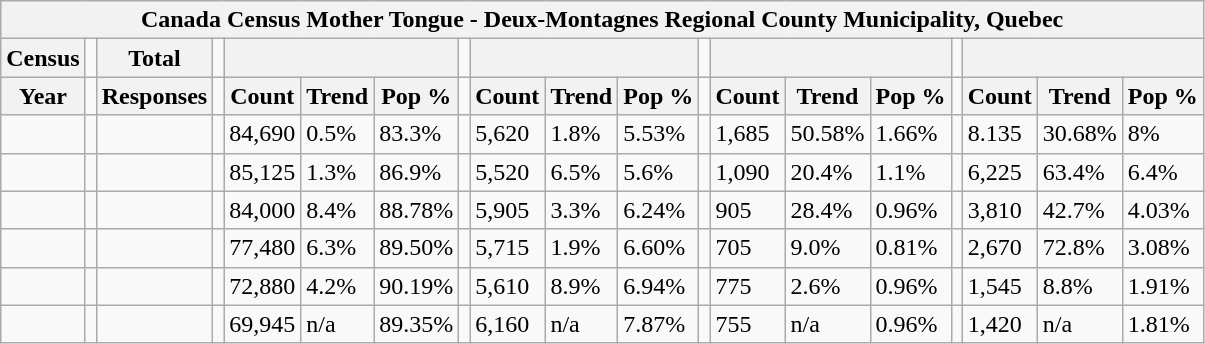<table class="wikitable">
<tr>
<th colspan="19">Canada Census Mother Tongue - Deux-Montagnes Regional County Municipality, Quebec</th>
</tr>
<tr>
<th>Census</th>
<td></td>
<th>Total</th>
<td colspan="1"></td>
<th colspan="3"></th>
<td colspan="1"></td>
<th colspan="3"></th>
<td colspan="1"></td>
<th colspan="3"></th>
<td colspan="1"></td>
<th colspan="3"></th>
</tr>
<tr>
<th>Year</th>
<td></td>
<th>Responses</th>
<td></td>
<th>Count</th>
<th>Trend</th>
<th>Pop %</th>
<td></td>
<th>Count</th>
<th>Trend</th>
<th>Pop %</th>
<td></td>
<th>Count</th>
<th>Trend</th>
<th>Pop %</th>
<td></td>
<th>Count</th>
<th>Trend</th>
<th>Pop %</th>
</tr>
<tr>
<td></td>
<td></td>
<td></td>
<td></td>
<td>84,690</td>
<td> 0.5%</td>
<td>83.3%</td>
<td></td>
<td>5,620</td>
<td> 1.8%</td>
<td>5.53%</td>
<td></td>
<td>1,685</td>
<td> 50.58%</td>
<td>1.66%</td>
<td></td>
<td>8.135</td>
<td> 30.68%</td>
<td>8%</td>
</tr>
<tr>
<td></td>
<td></td>
<td></td>
<td></td>
<td>85,125</td>
<td> 1.3%</td>
<td>86.9%</td>
<td></td>
<td>5,520</td>
<td> 6.5%</td>
<td>5.6%</td>
<td></td>
<td>1,090</td>
<td> 20.4%</td>
<td>1.1%</td>
<td></td>
<td>6,225</td>
<td> 63.4%</td>
<td>6.4%</td>
</tr>
<tr>
<td></td>
<td></td>
<td></td>
<td></td>
<td>84,000</td>
<td> 8.4%</td>
<td>88.78%</td>
<td></td>
<td>5,905</td>
<td> 3.3%</td>
<td>6.24%</td>
<td></td>
<td>905</td>
<td> 28.4%</td>
<td>0.96%</td>
<td></td>
<td>3,810</td>
<td> 42.7%</td>
<td>4.03%</td>
</tr>
<tr>
<td></td>
<td></td>
<td></td>
<td></td>
<td>77,480</td>
<td> 6.3%</td>
<td>89.50%</td>
<td></td>
<td>5,715</td>
<td> 1.9%</td>
<td>6.60%</td>
<td></td>
<td>705</td>
<td> 9.0%</td>
<td>0.81%</td>
<td></td>
<td>2,670</td>
<td> 72.8%</td>
<td>3.08%</td>
</tr>
<tr>
<td></td>
<td></td>
<td></td>
<td></td>
<td>72,880</td>
<td> 4.2%</td>
<td>90.19%</td>
<td></td>
<td>5,610</td>
<td> 8.9%</td>
<td>6.94%</td>
<td></td>
<td>775</td>
<td> 2.6%</td>
<td>0.96%</td>
<td></td>
<td>1,545</td>
<td> 8.8%</td>
<td>1.91%</td>
</tr>
<tr>
<td></td>
<td></td>
<td></td>
<td></td>
<td>69,945</td>
<td>n/a</td>
<td>89.35%</td>
<td></td>
<td>6,160</td>
<td>n/a</td>
<td>7.87%</td>
<td></td>
<td>755</td>
<td>n/a</td>
<td>0.96%</td>
<td></td>
<td>1,420</td>
<td>n/a</td>
<td>1.81%</td>
</tr>
</table>
